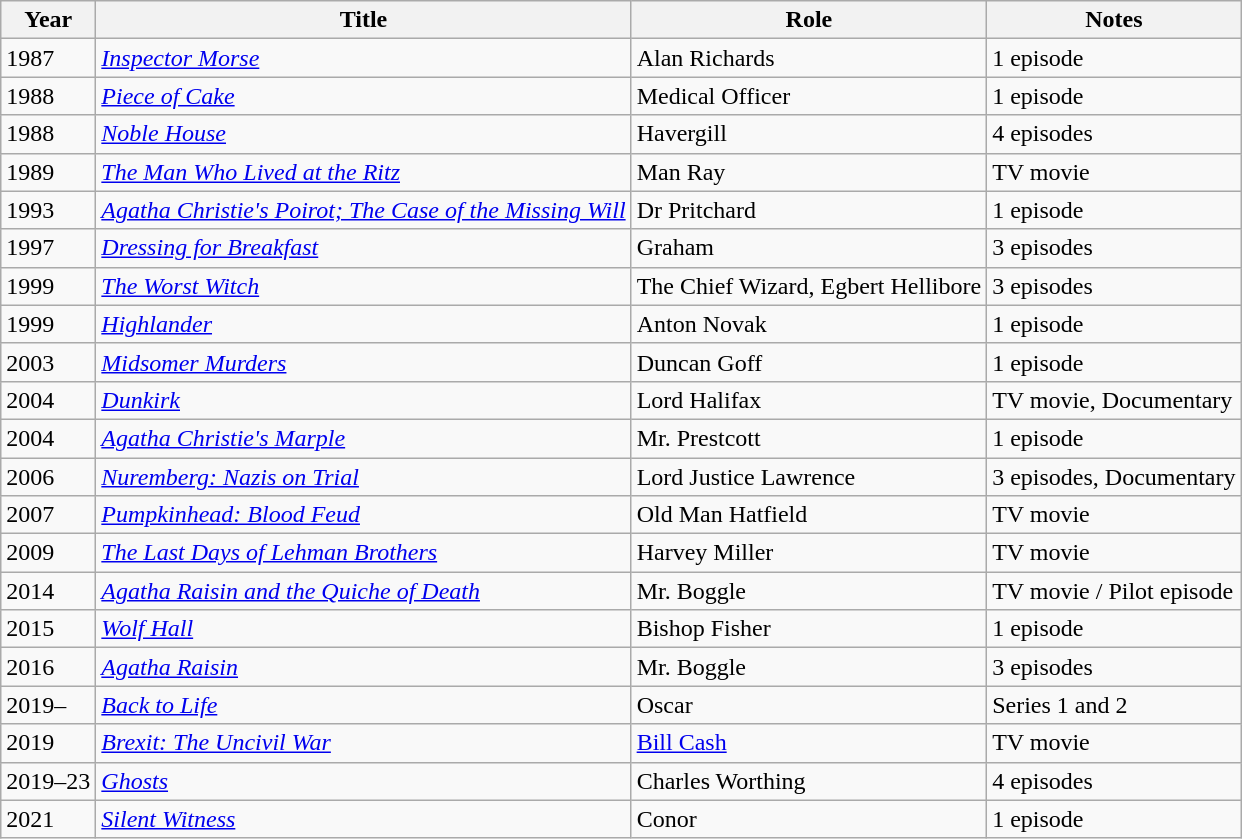<table class="wikitable sortable">
<tr>
<th>Year</th>
<th>Title</th>
<th>Role</th>
<th>Notes</th>
</tr>
<tr>
<td>1987</td>
<td><em><a href='#'>Inspector Morse</a></em></td>
<td>Alan Richards</td>
<td>1 episode</td>
</tr>
<tr>
<td>1988</td>
<td><em><a href='#'>Piece of Cake</a></em></td>
<td>Medical Officer</td>
<td>1 episode</td>
</tr>
<tr>
<td>1988</td>
<td><em><a href='#'>Noble House</a></em></td>
<td>Havergill</td>
<td>4 episodes</td>
</tr>
<tr>
<td>1989</td>
<td><em><a href='#'>The Man Who Lived at the Ritz</a></em></td>
<td>Man Ray</td>
<td>TV movie</td>
</tr>
<tr>
<td>1993</td>
<td><em><a href='#'>Agatha Christie's Poirot; The Case of the Missing Will</a></em></td>
<td>Dr Pritchard</td>
<td>1 episode</td>
</tr>
<tr>
<td>1997</td>
<td><em><a href='#'>Dressing for Breakfast</a></em></td>
<td>Graham</td>
<td>3 episodes</td>
</tr>
<tr>
<td>1999</td>
<td><em><a href='#'>The Worst Witch</a></em></td>
<td>The Chief Wizard, Egbert Hellibore</td>
<td>3 episodes</td>
</tr>
<tr>
<td>1999</td>
<td><em><a href='#'>Highlander</a></em></td>
<td>Anton Novak</td>
<td>1 episode</td>
</tr>
<tr>
<td>2003</td>
<td><em><a href='#'>Midsomer Murders</a></em></td>
<td>Duncan Goff</td>
<td>1 episode</td>
</tr>
<tr>
<td>2004</td>
<td><em><a href='#'>Dunkirk</a></em></td>
<td>Lord Halifax</td>
<td>TV movie, Documentary</td>
</tr>
<tr>
<td>2004</td>
<td><em><a href='#'>Agatha Christie's Marple</a></em></td>
<td>Mr. Prestcott</td>
<td>1 episode</td>
</tr>
<tr>
<td>2006</td>
<td><em><a href='#'>Nuremberg: Nazis on Trial</a></em></td>
<td>Lord Justice Lawrence</td>
<td>3 episodes, Documentary</td>
</tr>
<tr>
<td>2007</td>
<td><em><a href='#'>Pumpkinhead: Blood Feud</a></em></td>
<td>Old Man Hatfield</td>
<td>TV movie</td>
</tr>
<tr>
<td>2009</td>
<td><em><a href='#'>The Last Days of Lehman Brothers</a></em></td>
<td>Harvey Miller</td>
<td>TV movie</td>
</tr>
<tr>
<td>2014</td>
<td><em><a href='#'>Agatha Raisin and the Quiche of Death</a></em></td>
<td>Mr. Boggle</td>
<td>TV movie / Pilot episode</td>
</tr>
<tr>
<td>2015</td>
<td><em><a href='#'>Wolf Hall</a></em></td>
<td>Bishop Fisher</td>
<td>1 episode</td>
</tr>
<tr>
<td>2016</td>
<td><em><a href='#'>Agatha Raisin</a></em></td>
<td>Mr. Boggle</td>
<td>3 episodes</td>
</tr>
<tr>
<td>2019–</td>
<td><em><a href='#'>Back to Life</a></em></td>
<td>Oscar</td>
<td>Series 1 and 2</td>
</tr>
<tr>
<td>2019</td>
<td><em><a href='#'>Brexit: The Uncivil War</a></em></td>
<td><a href='#'>Bill Cash</a></td>
<td>TV movie</td>
</tr>
<tr>
<td>2019–23</td>
<td><em><a href='#'>Ghosts</a></em></td>
<td>Charles Worthing</td>
<td>4 episodes</td>
</tr>
<tr>
<td>2021</td>
<td><em><a href='#'>Silent Witness</a></em></td>
<td>Conor</td>
<td>1 episode</td>
</tr>
</table>
